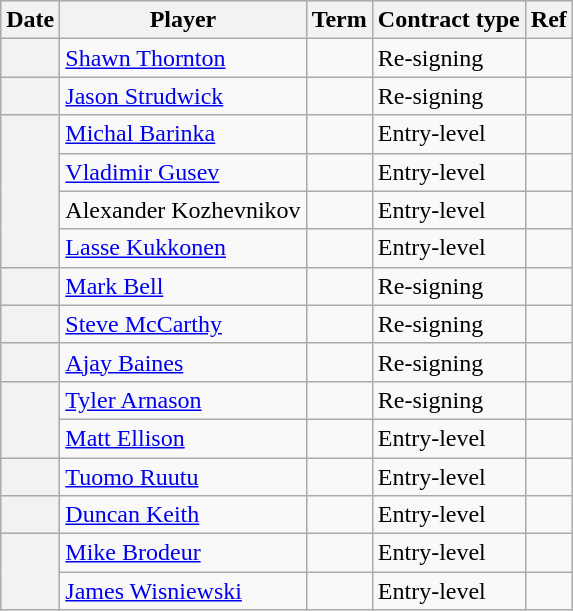<table class="wikitable plainrowheaders">
<tr style="background:#ddd; text-align:center;">
<th>Date</th>
<th>Player</th>
<th>Term</th>
<th>Contract type</th>
<th>Ref</th>
</tr>
<tr>
<th scope="row"></th>
<td><a href='#'>Shawn Thornton</a></td>
<td></td>
<td>Re-signing</td>
<td></td>
</tr>
<tr>
<th scope="row"></th>
<td><a href='#'>Jason Strudwick</a></td>
<td></td>
<td>Re-signing</td>
<td></td>
</tr>
<tr>
<th scope="row" rowspan=4></th>
<td><a href='#'>Michal Barinka</a></td>
<td></td>
<td>Entry-level</td>
<td></td>
</tr>
<tr>
<td><a href='#'>Vladimir Gusev</a></td>
<td></td>
<td>Entry-level</td>
<td></td>
</tr>
<tr>
<td>Alexander Kozhevnikov</td>
<td></td>
<td>Entry-level</td>
<td></td>
</tr>
<tr>
<td><a href='#'>Lasse Kukkonen</a></td>
<td></td>
<td>Entry-level</td>
<td></td>
</tr>
<tr>
<th scope="row"></th>
<td><a href='#'>Mark Bell</a></td>
<td></td>
<td>Re-signing</td>
<td></td>
</tr>
<tr>
<th scope="row"></th>
<td><a href='#'>Steve McCarthy</a></td>
<td></td>
<td>Re-signing</td>
<td></td>
</tr>
<tr>
<th scope="row"></th>
<td><a href='#'>Ajay Baines</a></td>
<td></td>
<td>Re-signing</td>
<td></td>
</tr>
<tr>
<th scope="row" rowspan=2></th>
<td><a href='#'>Tyler Arnason</a></td>
<td></td>
<td>Re-signing</td>
<td></td>
</tr>
<tr>
<td><a href='#'>Matt Ellison</a></td>
<td></td>
<td>Entry-level</td>
<td></td>
</tr>
<tr>
<th scope="row"></th>
<td><a href='#'>Tuomo Ruutu</a></td>
<td></td>
<td>Entry-level</td>
<td></td>
</tr>
<tr>
<th scope="row"></th>
<td><a href='#'>Duncan Keith</a></td>
<td></td>
<td>Entry-level</td>
<td></td>
</tr>
<tr>
<th scope="row" rowspan=2></th>
<td><a href='#'>Mike Brodeur</a></td>
<td></td>
<td>Entry-level</td>
<td></td>
</tr>
<tr>
<td><a href='#'>James Wisniewski</a></td>
<td></td>
<td>Entry-level</td>
<td></td>
</tr>
</table>
